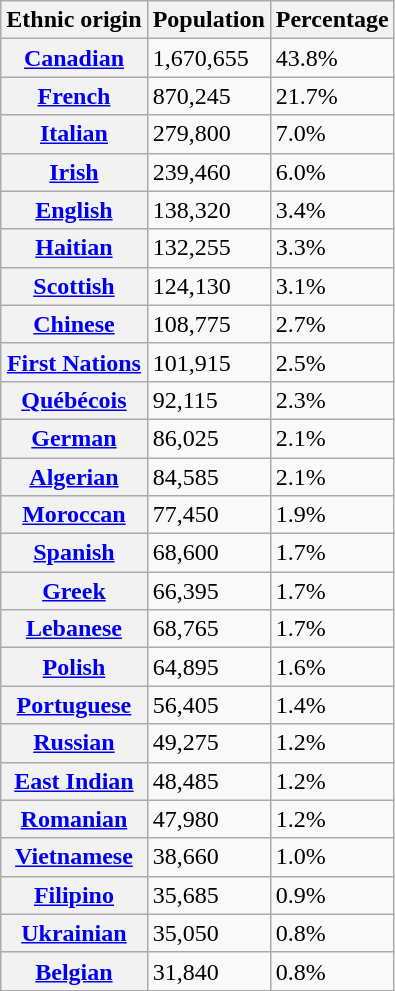<table class="sortable wikitable">
<tr>
<th>Ethnic origin</th>
<th>Population</th>
<th>Percentage</th>
</tr>
<tr>
<th><a href='#'>Canadian</a></th>
<td>1,670,655</td>
<td>43.8%</td>
</tr>
<tr>
<th><a href='#'>French</a></th>
<td>870,245</td>
<td>21.7%</td>
</tr>
<tr>
<th><a href='#'>Italian</a></th>
<td>279,800</td>
<td>7.0%</td>
</tr>
<tr>
<th><a href='#'>Irish</a></th>
<td>239,460</td>
<td>6.0%</td>
</tr>
<tr>
<th><a href='#'>English</a></th>
<td>138,320</td>
<td>3.4%</td>
</tr>
<tr>
<th><a href='#'>Haitian</a></th>
<td>132,255</td>
<td>3.3%</td>
</tr>
<tr>
<th><a href='#'>Scottish</a></th>
<td>124,130</td>
<td>3.1%</td>
</tr>
<tr>
<th><a href='#'>Chinese</a></th>
<td>108,775</td>
<td>2.7%</td>
</tr>
<tr>
<th><a href='#'>First Nations</a></th>
<td>101,915</td>
<td>2.5%</td>
</tr>
<tr>
<th><a href='#'>Québécois</a></th>
<td>92,115</td>
<td>2.3%</td>
</tr>
<tr>
<th><a href='#'>German</a></th>
<td>86,025</td>
<td>2.1%</td>
</tr>
<tr>
<th><a href='#'>Algerian</a></th>
<td>84,585</td>
<td>2.1%</td>
</tr>
<tr>
<th><a href='#'>Moroccan</a></th>
<td>77,450</td>
<td>1.9%</td>
</tr>
<tr>
<th><a href='#'>Spanish</a></th>
<td>68,600</td>
<td>1.7%</td>
</tr>
<tr>
<th><a href='#'>Greek</a></th>
<td>66,395</td>
<td>1.7%</td>
</tr>
<tr>
<th><a href='#'>Lebanese</a></th>
<td>68,765</td>
<td>1.7%</td>
</tr>
<tr>
<th><a href='#'>Polish</a></th>
<td>64,895</td>
<td>1.6%</td>
</tr>
<tr>
<th><a href='#'>Portuguese</a></th>
<td>56,405</td>
<td>1.4%</td>
</tr>
<tr>
<th><a href='#'>Russian</a></th>
<td>49,275</td>
<td>1.2%</td>
</tr>
<tr>
<th><a href='#'>East Indian</a></th>
<td>48,485</td>
<td>1.2%</td>
</tr>
<tr>
<th><a href='#'>Romanian</a></th>
<td>47,980</td>
<td>1.2%</td>
</tr>
<tr>
<th><a href='#'>Vietnamese</a></th>
<td>38,660</td>
<td>1.0%</td>
</tr>
<tr>
<th><a href='#'>Filipino</a></th>
<td>35,685</td>
<td>0.9%</td>
</tr>
<tr>
<th><a href='#'>Ukrainian</a></th>
<td>35,050</td>
<td>0.8%</td>
</tr>
<tr>
<th><a href='#'>Belgian</a></th>
<td>31,840</td>
<td>0.8%</td>
</tr>
</table>
